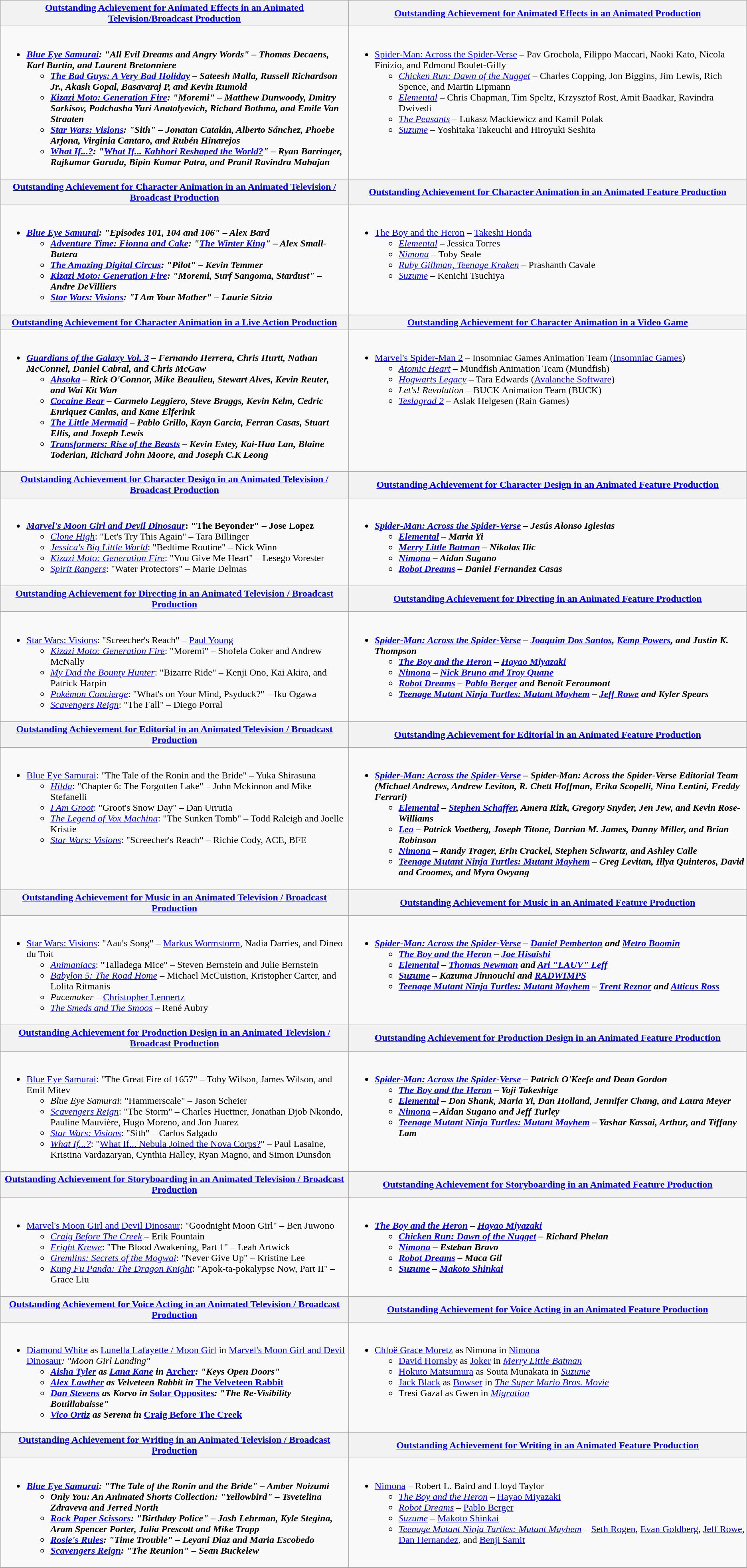<table class=wikitable style="width=100%">
<tr>
<th style="width=50%"><a href='#'>Outstanding Achievement for Animated Effects in an Animated Television/Broadcast Production</a></th>
<th style="width=50%"><a href='#'>Outstanding Achievement for Animated Effects in an Animated Production</a></th>
</tr>
<tr>
<td valign="top"><br><ul><li><strong><em><a href='#'>Blue Eye Samurai</a><em>: "All Evil Dreams and Angry Words" – Thomas Decaens, Karl Burtin, and Laurent Bretonniere<strong><ul><li></em><a href='#'>The Bad Guys: A Very Bad Holiday</a><em> – Sateesh Malla, Russell Richardson Jr., Akash Gopal, Basavaraj P, and Kevin Rumold</li><li></em><a href='#'>Kizazi Moto: Generation Fire</a><em>: "Moremi" – Matthew Dunwoody, Dmitry Sarkisov, Podchasha Yuri Anatolyevich, Richard Bothma, and Emile Van Straaten</li><li></em><a href='#'>Star Wars: Visions</a><em>: "Sith" – Jonatan Catalán, Alberto Sánchez, Phoebe Arjona, Virginia Cantaro, and Rubén Hinarejos</li><li><a href='#'></em>What If...?<em></a>: "<a href='#'>What If... Kahhori Reshaped the World?</a>" – Ryan Barringer, Rajkumar Gurudu, Bipin Kumar Patra, and Pranil Ravindra Mahajan</li></ul></li></ul></td>
<td valign="top"><br><ul><li></em></strong><a href='#'>Spider-Man: Across the Spider-Verse</a></em> – Pav Grochola, Filippo Maccari, Naoki Kato, Nicola Finizio, and Edmond Boulet-Gilly</strong><ul><li><em><a href='#'>Chicken Run: Dawn of the Nugget</a></em> – Charles Copping, Jon Biggins, Jim Lewis, Rich Spence, and Martin Lipmann</li><li><em><a href='#'>Elemental</a></em> – Chris Chapman, Tim Speltz, Krzysztof Rost, Amit Baadkar, Ravindra Dwivedi</li><li><em><a href='#'>The Peasants</a></em> – Lukasz Mackiewicz and Kamil Polak</li><li><em><a href='#'>Suzume</a></em> – Yoshitaka Takeuchi and Hiroyuki Seshita</li></ul></li></ul></td>
</tr>
<tr>
<th style="width=50%"><a href='#'>Outstanding Achievement for Character Animation in an Animated Television / Broadcast Production</a></th>
<th style="width=50%"><a href='#'>Outstanding Achievement for Character Animation in an Animated Feature Production</a></th>
</tr>
<tr>
<td valign="top"><br><ul><li><strong><em><a href='#'>Blue Eye Samurai</a><em>: "Episodes 101, 104 and 106" – Alex Bard<strong><ul><li></em><a href='#'>Adventure Time: Fionna and Cake</a><em>: "<a href='#'>The Winter King</a>" – Alex Small-Butera</li><li></em><a href='#'>The Amazing Digital Circus</a><em>: "Pilot" – Kevin Temmer</li><li></em><a href='#'>Kizazi Moto: Generation Fire</a><em>: "Moremi, Surf Sangoma, Stardust" – Andre DeVilliers</li><li></em><a href='#'>Star Wars: Visions</a><em>: "I Am Your Mother" – Laurie Sitzia</li></ul></li></ul></td>
<td valign="top"><br><ul><li></em></strong><a href='#'>The Boy and the Heron</a></em> – <a href='#'>Takeshi Honda</a></strong><ul><li><em><a href='#'>Elemental</a></em> – Jessica Torres</li><li><em><a href='#'>Nimona</a></em> – Toby Seale</li><li><em><a href='#'>Ruby Gillman, Teenage Kraken</a></em> – Prashanth Cavale</li><li><em><a href='#'>Suzume</a></em> – Kenichi Tsuchiya</li></ul></li></ul></td>
</tr>
<tr>
<th style="width=50%"><a href='#'>Outstanding Achievement for Character Animation in a Live Action Production</a></th>
<th style="width=50%"><a href='#'>Outstanding Achievement for Character Animation in a Video Game</a></th>
</tr>
<tr>
<td valign="top"><br><ul><li><strong><em><a href='#'>Guardians of the Galaxy Vol. 3</a><em> – Fernando Herrera, Chris Hurtt, Nathan McConnel, Daniel Cabral, and Chris McGaw<strong><ul><li></em><a href='#'>Ahsoka</a><em> – Rick O'Connor, Mike Beaulieu, Stewart Alves, Kevin Reuter, and Wai Kit Wan</li><li></em><a href='#'>Cocaine Bear</a><em> – Carmelo Leggiero, Steve Braggs, Kevin Kelm, Cedric Enriquez Canlas, and Kane Elferink</li><li><a href='#'></em>The Little Mermaid<em></a> – Pablo Grillo, Kayn Garcia, Ferran Casas, Stuart Ellis, and Joseph Lewis</li><li></em><a href='#'>Transformers: Rise of the Beasts</a><em> – Kevin Estey, Kai-Hua Lan, Blaine Toderian, Richard John Moore, and Joseph C.K Leong</li></ul></li></ul></td>
<td valign="top"><br><ul><li></em></strong><a href='#'>Marvel's Spider-Man 2</a></em> – Insomniac Games Animation Team (<a href='#'>Insomniac Games</a>)</strong><ul><li><em><a href='#'>Atomic Heart</a></em> – Mundfish Animation Team (Mundfish)</li><li><em><a href='#'>Hogwarts Legacy</a></em> – Tara Edwards (<a href='#'>Avalanche Software</a>)</li><li><em>Let's! Revolution</em> – BUCK Animation Team (BUCK)</li><li><em><a href='#'>Teslagrad 2</a></em> – Aslak Helgesen (Rain Games)</li></ul></li></ul></td>
</tr>
<tr>
<th style="width=50%"><a href='#'>Outstanding Achievement for Character Design in an Animated Television / Broadcast Production</a></th>
<th style="width=50%"><a href='#'>Outstanding Achievement for Character Design in an Animated Feature Production</a></th>
</tr>
<tr>
<td valign="top"><br><ul><li><strong><a href='#'><em>Marvel's Moon Girl and Devil Dinosaur</em></a>: "The Beyonder" – Jose Lopez</strong><ul><li><em><a href='#'>Clone High</a></em>: "Let's Try This Again" – Tara Billinger</li><li><em><a href='#'>Jessica's Big Little World</a></em>: "Bedtime Routine" – Nick Winn</li><li><em><a href='#'>Kizazi Moto: Generation Fire</a></em>: "You Give Me Heart" – Lesego Vorester</li><li><em><a href='#'>Spirit Rangers</a></em>: "Water Protectors" – Marie Delmas</li></ul></li></ul></td>
<td valign="top"><br><ul><li><strong><em><a href='#'>Spider-Man: Across the Spider-Verse</a><em> – Jesús Alonso Iglesias<strong><ul><li></em><a href='#'>Elemental</a><em> – Maria Yi</li><li></em><a href='#'>Merry Little Batman</a><em> – Nikolas Ilic</li><li></em><a href='#'>Nimona</a><em> – Aidan Sugano</li><li></em><a href='#'>Robot Dreams</a><em> – Daniel Fernandez Casas</li></ul></li></ul></td>
</tr>
<tr>
<th style="width=50%"><a href='#'>Outstanding Achievement for Directing in an Animated Television / Broadcast Production</a></th>
<th style="width=50%"><a href='#'>Outstanding Achievement for Directing in an Animated Feature Production</a></th>
</tr>
<tr>
<td valign="top"><br><ul><li></em></strong><a href='#'>Star Wars: Visions</a></em>: "Screecher's Reach" – <a href='#'>Paul Young</a></strong><ul><li><em><a href='#'>Kizazi Moto: Generation Fire</a></em>: "Moremi" – Shofela Coker and Andrew McNally</li><li><em><a href='#'>My Dad the Bounty Hunter</a></em>: "Bizarre Ride" – Kenji Ono, Kai Akira, and Patrick Harpin</li><li><em><a href='#'>Pokémon Concierge</a></em>: "What's on Your Mind, Psyduck?" – Iku Ogawa</li><li><em><a href='#'>Scavengers Reign</a></em>: "The Fall" – Diego Porral</li></ul></li></ul></td>
<td valign="top"><br><ul><li><strong><em><a href='#'>Spider-Man: Across the Spider-Verse</a><em> – <a href='#'>Joaquim Dos Santos</a>, <a href='#'>Kemp Powers</a>, and Justin K. Thompson<strong><ul><li></em><a href='#'>The Boy and the Heron</a><em> – <a href='#'>Hayao Miyazaki</a></li><li></em><a href='#'>Nimona</a><em> – <a href='#'>Nick Bruno and Troy Quane</a></li><li></em><a href='#'>Robot Dreams</a><em> – <a href='#'>Pablo Berger</a> and Benoît Feroumont</li><li></em><a href='#'>Teenage Mutant Ninja Turtles: Mutant Mayhem</a><em> – <a href='#'>Jeff Rowe</a> and Kyler Spears</li></ul></li></ul></td>
</tr>
<tr>
<th style="width=50%"><a href='#'>Outstanding Achievement for Editorial in an Animated Television / Broadcast Production</a></th>
<th style="width=50%"><a href='#'>Outstanding Achievement for Editorial in an Animated Feature Production</a></th>
</tr>
<tr>
<td valign="top"><br><ul><li></em></strong><a href='#'>Blue Eye Samurai</a></em>: "The Tale of the Ronin and the Bride" – Yuka Shirasuna</strong><ul><li><em><a href='#'>Hilda</a></em>: "Chapter 6: The Forgotten Lake" – John Mckinnon and Mike Stefanelli</li><li><em><a href='#'>I Am Groot</a></em>: "Groot's Snow Day" – Dan Urrutia</li><li><em><a href='#'>The Legend of Vox Machina</a></em>: "The Sunken Tomb" – Todd Raleigh and Joelle Kristie</li><li><em><a href='#'>Star Wars: Visions</a></em>: "Screecher's Reach" – Richie Cody, ACE, BFE</li></ul></li></ul></td>
<td valign="top"><br><ul><li><strong><em><a href='#'>Spider-Man: Across the Spider-Verse</a><em> – Spider-Man: Across the Spider-Verse Editorial Team (Michael Andrews, Andrew Leviton, R. Chett Hoffman, Erika Scopelli, Nina Lentini, Freddy Ferrari)<strong><ul><li></em><a href='#'>Elemental</a><em> – <a href='#'>Stephen Schaffer</a>, Amera Rizk, Gregory Snyder, Jen Jew, and Kevin Rose-Williams</li><li></em><a href='#'>Leo</a><em> – Patrick Voetberg, Joseph Titone, Darrian M. James, Danny Miller, and Brian Robinson</li><li></em><a href='#'>Nimona</a><em> – Randy Trager, Erin Crackel, Stephen Schwartz, and Ashley Calle</li><li></em><a href='#'>Teenage Mutant Ninja Turtles: Mutant Mayhem</a><em> – Greg Levitan, Illya Quinteros, David and Croomes, and Myra Owyang</li></ul></li></ul></td>
</tr>
<tr>
<th style="width=50%"><a href='#'>Outstanding Achievement for Music in an Animated Television / Broadcast Production</a></th>
<th style="width=50%"><a href='#'>Outstanding Achievement for Music in an Animated Feature Production</a></th>
</tr>
<tr>
<td valign="top"><br><ul><li></em></strong><a href='#'>Star Wars: Visions</a></em>: "Aau's Song" – <a href='#'>Markus Wormstorm</a>, Nadia Darries, and Dineo du Toit</strong><ul><li><em><a href='#'>Animaniacs</a></em>: "Talladega Mice" – Steven Bernstein and Julie Bernstein</li><li><em><a href='#'>Babylon 5: The Road Home</a></em> – Michael McCuistion, Kristopher Carter, and Lolita Ritmanis</li><li><em>Pacemaker</em> – <a href='#'>Christopher Lennertz</a></li><li><em><a href='#'>The Smeds and The Smoos</a></em> – René Aubry</li></ul></li></ul></td>
<td valign="top"><br><ul><li><strong><em><a href='#'>Spider-Man: Across the Spider-Verse</a><em> – <a href='#'>Daniel Pemberton</a> and <a href='#'>Metro Boomin</a><strong><ul><li></em><a href='#'>The Boy and the Heron</a><em> – <a href='#'>Joe Hisaishi</a></li><li></em><a href='#'>Elemental</a><em> – <a href='#'>Thomas Newman</a> and <a href='#'>Ari "LAUV" Leff</a></li><li></em><a href='#'>Suzume</a><em> – Kazuma Jinnouchi and <a href='#'>RADWIMPS</a></li><li></em><a href='#'>Teenage Mutant Ninja Turtles: Mutant Mayhem</a><em> – <a href='#'>Trent Reznor</a> and <a href='#'>Atticus Ross</a></li></ul></li></ul></td>
</tr>
<tr>
<th style="width=50%"><a href='#'>Outstanding Achievement for Production Design in an Animated Television / Broadcast Production</a></th>
<th style="width=50%"><a href='#'>Outstanding Achievement for Production Design in an Animated Feature Production</a></th>
</tr>
<tr>
<td valign="top"><br><ul><li></em></strong><a href='#'>Blue Eye Samurai</a></em>: "The Great Fire of 1657" – Toby Wilson, James Wilson, and Emil Mitev</strong><ul><li><em>Blue Eye Samurai</em>: "Hammerscale" – Jason Scheier</li><li><em><a href='#'>Scavengers Reign</a></em>: "The Storm" – Charles Huettner, Jonathan Djob Nkondo, Pauline Mauvière, Hugo Moreno, and Jon Juarez</li><li><em><a href='#'>Star Wars: Visions</a></em>: "Sith" – Carlos Salgado</li><li><em><a href='#'>What If...?</a></em>: "<a href='#'>What If... Nebula Joined the Nova Corps?</a>" – Paul Lasaine, Kristina Vardazaryan, Cynthia Halley, Ryan Magno, and Simon Dunsdon</li></ul></li></ul></td>
<td valign="top"><br><ul><li><strong><em><a href='#'>Spider-Man: Across the Spider-Verse</a><em> – Patrick O'Keefe and Dean Gordon<strong><ul><li></em><a href='#'>The Boy and the Heron</a><em> – Yoji Takeshige</li><li></em><a href='#'>Elemental</a><em> – Don Shank, Maria Yi, Dan Holland, Jennifer Chang, and Laura Meyer</li><li></em><a href='#'>Nimona</a><em> – Aidan Sugano and Jeff Turley</li><li></em><a href='#'>Teenage Mutant Ninja Turtles: Mutant Mayhem</a><em> – Yashar Kassai, Arthur, and Tiffany Lam</li></ul></li></ul></td>
</tr>
<tr>
<th style="width=50%"><a href='#'>Outstanding Achievement for Storyboarding in an Animated Television / Broadcast Production</a></th>
<th style="width=50%"><a href='#'>Outstanding Achievement for Storyboarding in an Animated Feature Production</a></th>
</tr>
<tr>
<td valign="top"><br><ul><li></em></strong><a href='#'>Marvel's Moon Girl and Devil Dinosaur</a></em>: "Goodnight Moon Girl" – Ben Juwono</strong><ul><li><em><a href='#'>Craig Before The Creek</a></em> – Erik Fountain</li><li><em><a href='#'>Fright Krewe</a></em>: "The Blood Awakening, Part 1" – Leah Artwick</li><li><em><a href='#'>Gremlins: Secrets of the Mogwai</a></em>: "Never Give Up" – Kristine Lee</li><li><em><a href='#'>Kung Fu Panda: The Dragon Knight</a></em>: "Apok-ta-pokalypse Now, Part II" – Grace Liu</li></ul></li></ul></td>
<td valign="top"><br><ul><li><strong><em><a href='#'>The Boy and the Heron</a><em> – <a href='#'>Hayao Miyazaki</a><strong><ul><li></em><a href='#'>Chicken Run: Dawn of the Nugget</a><em> – Richard Phelan</li><li></em><a href='#'>Nimona</a><em> – Esteban Bravo</li><li></em><a href='#'>Robot Dreams</a><em> – Maca Gil</li><li></em><a href='#'>Suzume</a><em> – <a href='#'>Makoto Shinkai</a></li></ul></li></ul></td>
</tr>
<tr>
<th style="width=50%"><a href='#'>Outstanding Achievement for Voice Acting in an Animated Television / Broadcast Production</a></th>
<th style="width=50%"><a href='#'>Outstanding Achievement for Voice Acting in an Animated Feature Production</a></th>
</tr>
<tr>
<td valign="top"><br><ul><li></strong><a href='#'>Diamond White</a> as <a href='#'>Lunella Lafayette / Moon Girl</a> in </em><a href='#'>Marvel's Moon Girl and Devil Dinosaur</a><em>: "Moon Girl Landing"<strong><ul><li><a href='#'>Aisha Tyler</a> as <a href='#'>Lana Kane</a> in </em><a href='#'>Archer</a><em>: "Keys Open Doors"</li><li><a href='#'>Alex Lawther</a> as Velveteen Rabbit in <a href='#'></em>The Velveteen Rabbit<em></a></li><li><a href='#'>Dan Stevens</a> as Korvo in </em><a href='#'>Solar Opposites</a><em>: "The Re-Visibility Bouillabaisse"</li><li><a href='#'>Vico Ortiz</a> as Serena in </em><a href='#'>Craig Before The Creek</a><em></li></ul></li></ul></td>
<td valign="top"><br><ul><li></strong><a href='#'>Chloë Grace Moretz</a> as Nimona in </em><a href='#'>Nimona</a></em></strong><ul><li><a href='#'>David Hornsby</a> as <a href='#'>Joker</a> in <em><a href='#'>Merry Little Batman</a></em></li><li><a href='#'>Hokuto Matsumura</a> as Souta Munakata in <em><a href='#'>Suzume</a></em></li><li><a href='#'>Jack Black</a> as <a href='#'>Bowser</a> in <em><a href='#'>The Super Mario Bros. Movie</a></em></li><li>Tresi Gazal as Gwen in <em><a href='#'>Migration</a></em></li></ul></li></ul></td>
</tr>
<tr>
<th style="width=50%"><a href='#'>Outstanding Achievement for Writing in an Animated Television / Broadcast Production</a></th>
<th style="width=50%"><a href='#'>Outstanding Achievement for Writing in an Animated Feature Production</a></th>
</tr>
<tr>
<td valign="top"><br><ul><li><strong><em><a href='#'>Blue Eye Samurai</a><em>: "The Tale of the Ronin and the Bride" – Amber Noizumi<strong><ul><li></em>Only You: An Animated Shorts Collection<em>: "Yellowbird" – Tsvetelina Zdraveva and Jerred North</li><li></em><a href='#'>Rock Paper Scissors</a><em>: "Birthday Police" – Josh Lehrman, Kyle Stegina, Aram Spencer Porter, Julia Prescott and Mike Trapp</li><li></em><a href='#'>Rosie's Rules</a><em>: "Time Trouble" – Leyani Diaz and Maria Escobedo</li><li></em><a href='#'>Scavengers Reign</a><em>: "The Reunion" – Sean Buckelew</li></ul></li></ul></td>
<td valign="top"><br><ul><li></em></strong><a href='#'>Nimona</a></em> – Robert L. Baird and Lloyd Taylor</strong><ul><li><em><a href='#'>The Boy and the Heron</a></em> – <a href='#'>Hayao Miyazaki</a></li><li><a href='#'><em>Robot Dreams</em></a> – <a href='#'>Pablo Berger</a></li><li><em><a href='#'>Suzume</a></em> – <a href='#'>Makoto Shinkai</a></li><li><em><a href='#'>Teenage Mutant Ninja Turtles: Mutant Mayhem</a></em> – <a href='#'>Seth Rogen</a>, <a href='#'>Evan Goldberg</a>, <a href='#'>Jeff Rowe</a>, <a href='#'>Dan Hernandez</a>, and <a href='#'>Benji Samit</a></li></ul></li></ul></td>
</tr>
<tr>
</tr>
</table>
